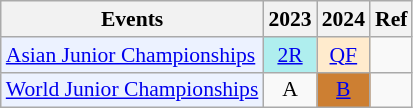<table class="wikitable" style="font-size: 90%; text-align:center">
<tr>
<th>Events</th>
<th>2023</th>
<th>2024</th>
<th>Ref</th>
</tr>
<tr>
<td bgcolor="#ECF2FF"; align="left"><a href='#'>Asian Junior Championships</a></td>
<td bgcolor=AFEEEE><a href='#'>2R</a></td>
<td bgcolor=FFEBCD><a href='#'>QF</a></td>
<td></td>
</tr>
<tr>
<td bgcolor="#ECF2FF"; align="left"><a href='#'>World Junior Championships</a></td>
<td>A</td>
<td bgcolor=CD7F32><a href='#'>B</a></td>
<td></td>
</tr>
</table>
